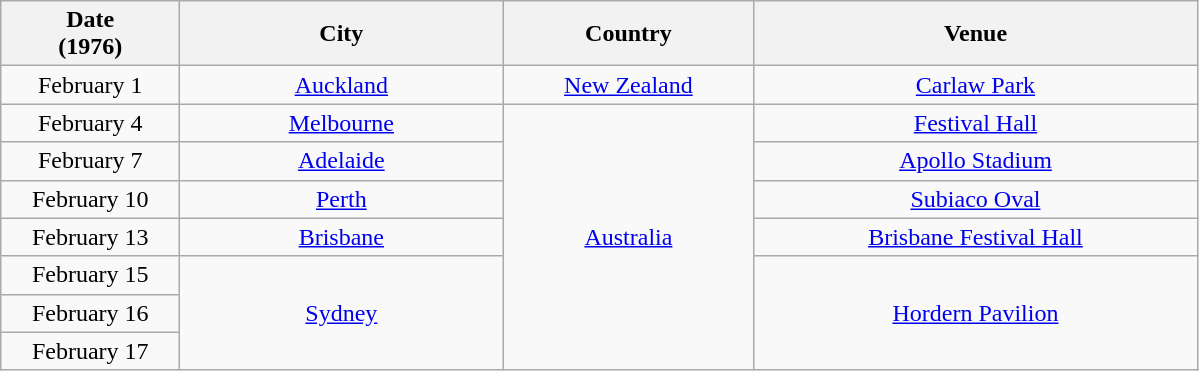<table class="wikitable sortable plainrowheaders" style="text-align:center;">
<tr>
<th scope="col" style="width:7em;">Date<br>(1976)</th>
<th scope="col" style="width:13em;">City</th>
<th scope="col" style="width:10em;">Country</th>
<th scope="col" style="width:18em;">Venue</th>
</tr>
<tr>
<td>February 1</td>
<td><a href='#'>Auckland</a></td>
<td><a href='#'>New Zealand</a></td>
<td><a href='#'>Carlaw Park</a></td>
</tr>
<tr>
<td>February 4</td>
<td><a href='#'>Melbourne</a></td>
<td rowspan="7"><a href='#'>Australia</a></td>
<td><a href='#'>Festival Hall</a></td>
</tr>
<tr>
<td>February 7</td>
<td><a href='#'>Adelaide</a></td>
<td><a href='#'>Apollo Stadium</a></td>
</tr>
<tr>
<td>February 10</td>
<td><a href='#'>Perth</a></td>
<td><a href='#'>Subiaco Oval</a></td>
</tr>
<tr>
<td>February 13</td>
<td><a href='#'>Brisbane</a></td>
<td><a href='#'>Brisbane Festival Hall</a></td>
</tr>
<tr>
<td>February 15</td>
<td rowspan="3"><a href='#'>Sydney</a></td>
<td rowspan="3"><a href='#'>Hordern Pavilion</a></td>
</tr>
<tr>
<td>February 16</td>
</tr>
<tr>
<td>February 17</td>
</tr>
</table>
